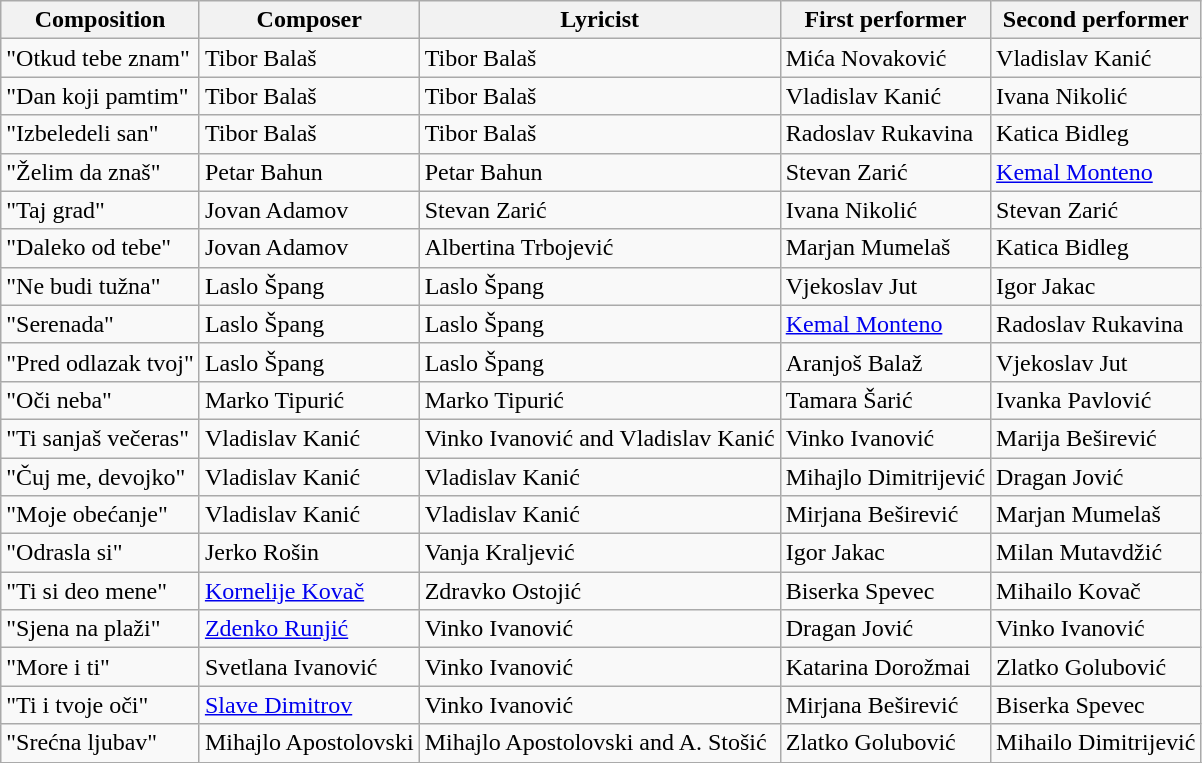<table class="wikitable sortable">
<tr>
<th class="unsortable">Composition</th>
<th class="unsortable">Composer</th>
<th class="unsortable">Lyricist</th>
<th class="unsortable">First performer</th>
<th class="unsortable">Second performer</th>
</tr>
<tr>
<td>"Otkud tebe znam"</td>
<td>Tibor Balaš</td>
<td>Tibor Balaš</td>
<td>Mića Novaković</td>
<td>Vladislav Kanić</td>
</tr>
<tr>
<td>"Dan koji pamtim"</td>
<td>Tibor Balaš</td>
<td>Tibor Balaš</td>
<td>Vladislav Kanić</td>
<td>Ivana Nikolić</td>
</tr>
<tr>
<td>"Izbeledeli san"</td>
<td>Tibor Balaš</td>
<td>Tibor Balaš</td>
<td>Radoslav Rukavina</td>
<td>Katica Bidleg</td>
</tr>
<tr>
<td>"Želim da znaš"</td>
<td>Petar Bahun</td>
<td>Petar Bahun</td>
<td>Stevan Zarić</td>
<td><a href='#'>Kemal Monteno</a></td>
</tr>
<tr>
<td>"Taj grad"</td>
<td>Jovan Adamov</td>
<td>Stevan Zarić</td>
<td>Ivana Nikolić</td>
<td>Stevan Zarić</td>
</tr>
<tr>
<td>"Daleko od tebe"</td>
<td>Jovan Adamov</td>
<td>Albertina Trbojević</td>
<td>Marjan Mumelaš</td>
<td>Katica Bidleg</td>
</tr>
<tr>
<td>"Ne budi tužna"</td>
<td>Laslo Špang</td>
<td>Laslo Špang</td>
<td>Vjekoslav Jut</td>
<td>Igor Jakac</td>
</tr>
<tr>
<td>"Serenada"</td>
<td>Laslo Špang</td>
<td>Laslo Špang</td>
<td><a href='#'>Kemal Monteno</a></td>
<td>Radoslav Rukavina</td>
</tr>
<tr>
<td>"Pred odlazak tvoj"</td>
<td>Laslo Špang</td>
<td>Laslo Špang</td>
<td>Aranjoš Balaž</td>
<td>Vjekoslav Jut</td>
</tr>
<tr>
<td>"Oči neba"</td>
<td>Marko Tipurić</td>
<td>Marko Tipurić</td>
<td>Tamara Šarić</td>
<td>Ivanka Pavlović</td>
</tr>
<tr>
<td>"Ti sanjaš večeras"</td>
<td>Vladislav Kanić</td>
<td>Vinko Ivanović and Vladislav Kanić</td>
<td>Vinko Ivanović</td>
<td>Marija Beširević</td>
</tr>
<tr>
<td>"Čuj me, devojko"</td>
<td>Vladislav Kanić</td>
<td>Vladislav Kanić</td>
<td>Mihajlo Dimitrijević</td>
<td>Dragan Jović</td>
</tr>
<tr>
<td>"Moje obećanje"</td>
<td>Vladislav Kanić</td>
<td>Vladislav Kanić</td>
<td>Mirjana Beširević</td>
<td>Marjan Mumelaš</td>
</tr>
<tr>
<td>"Odrasla si"</td>
<td>Jerko Rošin</td>
<td>Vanja Kraljević</td>
<td>Igor Jakac</td>
<td>Milan Mutavdžić</td>
</tr>
<tr>
<td>"Ti si deo mene"</td>
<td><a href='#'>Kornelije Kovač</a></td>
<td>Zdravko Ostojić</td>
<td>Biserka Spevec</td>
<td>Mihailo Kovač</td>
</tr>
<tr>
<td>"Sjena na plaži"</td>
<td><a href='#'>Zdenko Runjić</a></td>
<td>Vinko Ivanović</td>
<td>Dragan Jović</td>
<td>Vinko Ivanović</td>
</tr>
<tr>
<td>"More i ti"</td>
<td>Svetlana Ivanović</td>
<td>Vinko Ivanović</td>
<td>Katarina Dorožmai</td>
<td>Zlatko Golubović</td>
</tr>
<tr>
<td>"Ti i tvoje oči"</td>
<td><a href='#'>Slave Dimitrov</a></td>
<td>Vinko Ivanović</td>
<td>Mirjana Beširević</td>
<td>Biserka Spevec</td>
</tr>
<tr>
<td>"Srećna ljubav"</td>
<td>Mihajlo Apostolovski</td>
<td>Mihajlo Apostolovski and A. Stošić</td>
<td>Zlatko Golubović</td>
<td>Mihailo Dimitrijević</td>
</tr>
<tr>
</tr>
</table>
